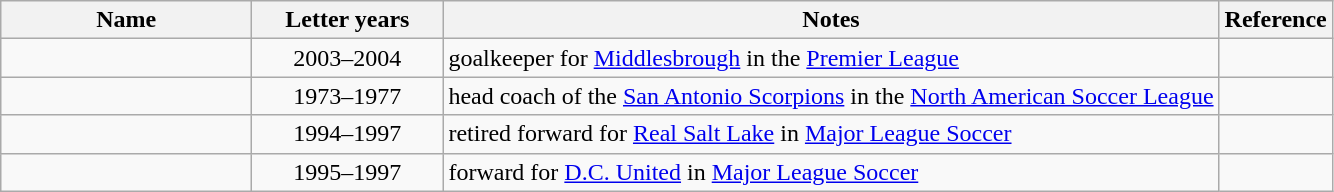<table class="wikitable sortable">
<tr>
<th width="160">Name</th>
<th width="120">Letter years</th>
<th width="*" class="unsortable">Notes</th>
<th width="*" class="unsortable">Reference</th>
</tr>
<tr>
<td></td>
<td align="center">2003–2004</td>
<td>goalkeeper for <a href='#'>Middlesbrough</a> in the <a href='#'>Premier League</a></td>
<td></td>
</tr>
<tr>
<td></td>
<td align="center">1973–1977</td>
<td>head coach of the <a href='#'>San Antonio Scorpions</a> in the <a href='#'>North American Soccer League</a></td>
<td></td>
</tr>
<tr>
<td></td>
<td align="center">1994–1997</td>
<td>retired forward for <a href='#'>Real Salt Lake</a> in <a href='#'>Major League Soccer</a></td>
<td></td>
</tr>
<tr>
<td></td>
<td align="center">1995–1997</td>
<td>forward for <a href='#'>D.C. United</a> in <a href='#'>Major League Soccer</a></td>
<td></td>
</tr>
</table>
